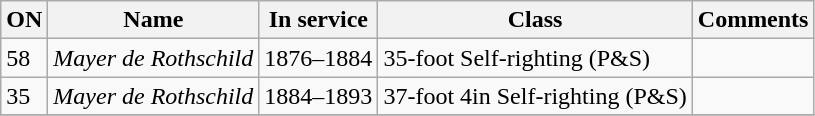<table class="wikitable">
<tr>
<th>ON</th>
<th>Name</th>
<th>In service</th>
<th>Class</th>
<th>Comments</th>
</tr>
<tr>
<td>58</td>
<td><em>Mayer de Rothschild</em></td>
<td>1876–1884</td>
<td>35-foot Self-righting (P&S)</td>
<td></td>
</tr>
<tr>
<td>35</td>
<td><em>Mayer de Rothschild</em></td>
<td>1884–1893</td>
<td>37-foot 4in Self-righting (P&S)</td>
<td></td>
</tr>
<tr>
</tr>
</table>
